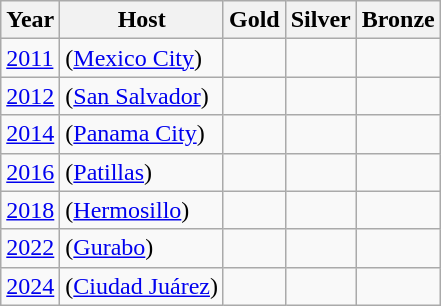<table class=wikitable>
<tr>
<th>Year</th>
<th>Host</th>
<th>Gold</th>
<th>Silver</th>
<th>Bronze</th>
</tr>
<tr>
<td><a href='#'>2011</a></td>
<td> (<a href='#'>Mexico City</a>)</td>
<td><strong></strong></td>
<td></td>
<td></td>
</tr>
<tr>
<td><a href='#'>2012</a></td>
<td> (<a href='#'>San Salvador</a>)</td>
<td><strong></strong></td>
<td></td>
<td></td>
</tr>
<tr>
<td><a href='#'>2014</a></td>
<td> (<a href='#'>Panama City</a>)</td>
<td><strong></strong></td>
<td></td>
<td></td>
</tr>
<tr>
<td><a href='#'>2016</a></td>
<td> (<a href='#'>Patillas</a>)</td>
<td><strong></strong></td>
<td></td>
<td></td>
</tr>
<tr>
<td><a href='#'>2018</a></td>
<td> (<a href='#'>Hermosillo</a>)</td>
<td><strong></strong></td>
<td></td>
<td></td>
</tr>
<tr>
<td><a href='#'>2022</a></td>
<td> (<a href='#'>Gurabo</a>)</td>
<td><strong></strong></td>
<td></td>
<td></td>
</tr>
<tr>
<td><a href='#'>2024</a></td>
<td> (<a href='#'>Ciudad Juárez</a>)</td>
<td></td>
<td></td>
<td></td>
</tr>
</table>
